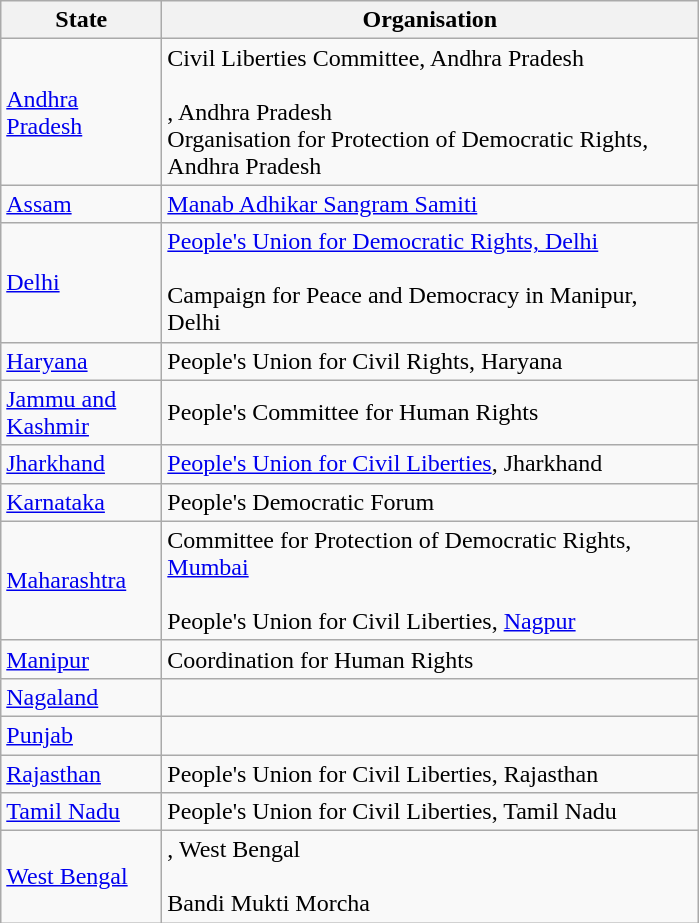<table class="sortable wikitable" style="font-size:100%;">
<tr>
<th style="width:100px;">State</th>
<th style="width:350px;">Organisation</th>
</tr>
<tr>
<td><a href='#'>Andhra Pradesh</a></td>
<td>Civil Liberties Committee, Andhra Pradesh <br><br>, Andhra Pradesh <br>
Organisation for Protection of Democratic Rights, Andhra Pradesh</td>
</tr>
<tr>
<td><a href='#'>Assam</a></td>
<td><a href='#'>Manab Adhikar Sangram Samiti</a></td>
</tr>
<tr>
<td><a href='#'>Delhi</a></td>
<td><a href='#'>People's Union for Democratic Rights, Delhi</a> <br><br>Campaign for Peace and Democracy in Manipur, Delhi</td>
</tr>
<tr>
<td><a href='#'>Haryana</a></td>
<td>People's Union for Civil Rights, Haryana</td>
</tr>
<tr>
<td><a href='#'>Jammu and Kashmir</a></td>
<td>People's Committee for Human Rights</td>
</tr>
<tr>
<td><a href='#'>Jharkhand</a></td>
<td><a href='#'>People's Union for Civil Liberties</a>, Jharkhand</td>
</tr>
<tr>
<td><a href='#'>Karnataka</a></td>
<td>People's Democratic Forum</td>
</tr>
<tr>
<td><a href='#'>Maharashtra</a></td>
<td>Committee for Protection of Democratic Rights, <a href='#'>Mumbai</a> <br><br>People's Union for Civil Liberties, <a href='#'>Nagpur</a></td>
</tr>
<tr>
<td><a href='#'>Manipur</a></td>
<td>Coordination for Human Rights</td>
</tr>
<tr>
<td><a href='#'>Nagaland</a></td>
<td></td>
</tr>
<tr>
<td><a href='#'>Punjab</a></td>
<td></td>
</tr>
<tr>
<td><a href='#'>Rajasthan</a></td>
<td>People's Union for Civil Liberties, Rajasthan</td>
</tr>
<tr>
<td><a href='#'>Tamil Nadu</a></td>
<td>People's Union for Civil Liberties, Tamil Nadu</td>
</tr>
<tr>
<td><a href='#'>West Bengal</a></td>
<td>, West Bengal <br><br>Bandi Mukti Morcha</td>
</tr>
</table>
